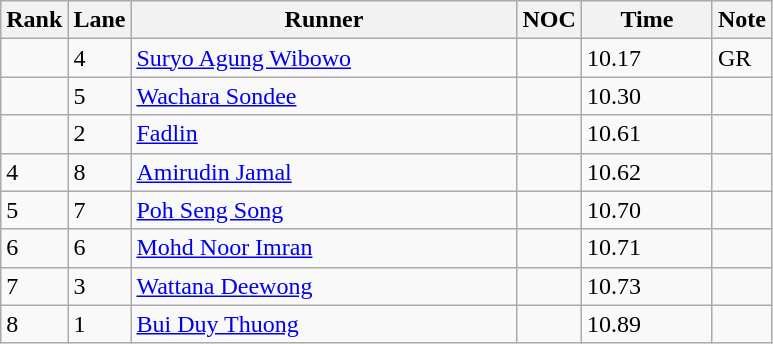<table class="wikitable sortable" style="text-align:Left">
<tr>
<th width=10>Rank</th>
<th width=10>Lane</th>
<th width=250>Runner</th>
<th width=10>NOC</th>
<th width=80>Time</th>
<th width=10>Note</th>
</tr>
<tr>
<td></td>
<td>4</td>
<td><a href='#'>Suryo Agung Wibowo</a></td>
<td></td>
<td>10.17</td>
<td>GR</td>
</tr>
<tr>
<td></td>
<td>5</td>
<td><a href='#'>Wachara Sondee</a></td>
<td></td>
<td>10.30</td>
<td></td>
</tr>
<tr>
<td></td>
<td>2</td>
<td><a href='#'>Fadlin</a></td>
<td></td>
<td>10.61</td>
<td></td>
</tr>
<tr>
<td>4</td>
<td>8</td>
<td><a href='#'>Amirudin Jamal</a></td>
<td></td>
<td>10.62</td>
<td></td>
</tr>
<tr>
<td>5</td>
<td>7</td>
<td><a href='#'>Poh Seng Song</a></td>
<td></td>
<td>10.70</td>
<td></td>
</tr>
<tr>
<td>6</td>
<td>6</td>
<td><a href='#'>Mohd Noor Imran</a></td>
<td></td>
<td>10.71</td>
<td></td>
</tr>
<tr>
<td>7</td>
<td>3</td>
<td><a href='#'>Wattana Deewong</a></td>
<td></td>
<td>10.73</td>
<td></td>
</tr>
<tr>
<td>8</td>
<td>1</td>
<td><a href='#'>Bui Duy Thuong</a></td>
<td></td>
<td>10.89</td>
<td></td>
</tr>
</table>
